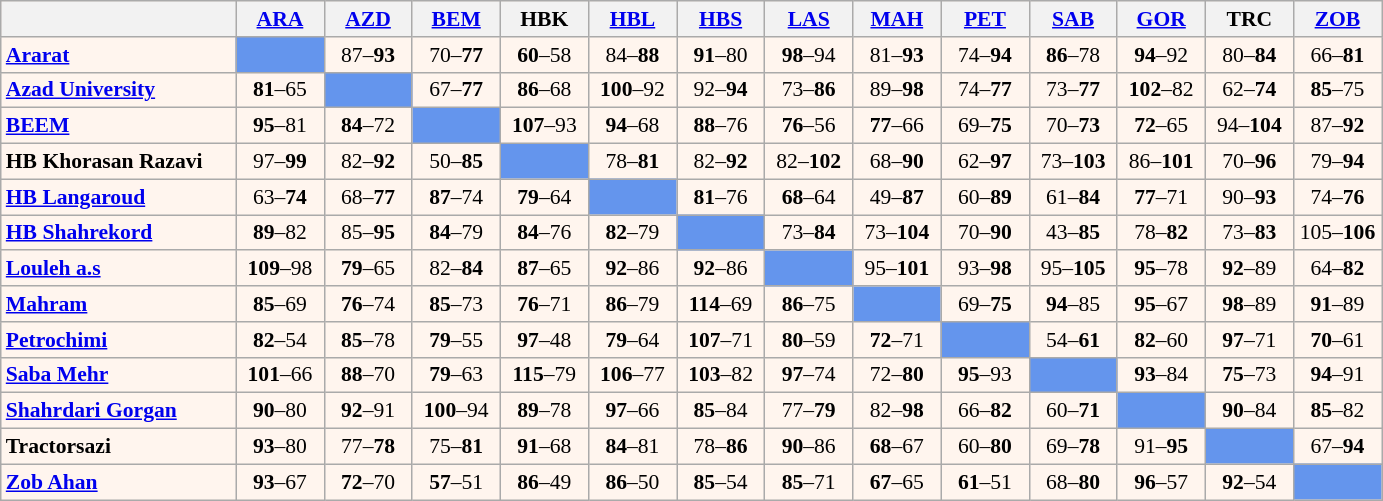<table cellspacing="0" cellpadding="3" style="background-color: #fff5ee; font-size: 90%; text-align: center" class="wikitable">
<tr>
<th width=150></th>
<th width=52><a href='#'>ARA</a></th>
<th width=52><a href='#'>AZD</a></th>
<th width=52><a href='#'>BEM</a></th>
<th width=52>HBK</th>
<th width=52><a href='#'>HBL</a></th>
<th width=52><a href='#'>HBS</a></th>
<th width=52><a href='#'>LAS</a></th>
<th width=52><a href='#'>MAH</a></th>
<th width=52><a href='#'>PET</a></th>
<th width=52><a href='#'>SAB</a></th>
<th width=52><a href='#'>GOR</a></th>
<th width=52>TRC</th>
<th width=52><a href='#'>ZOB</a></th>
</tr>
<tr>
<td align=left><strong><a href='#'>Ararat</a></strong></td>
<td bgcolor="#6495ed"></td>
<td>87–<strong>93</strong></td>
<td>70–<strong>77</strong></td>
<td><strong>60</strong>–58</td>
<td>84–<strong>88</strong></td>
<td><strong>91</strong>–80</td>
<td><strong>98</strong>–94</td>
<td>81–<strong>93</strong></td>
<td>74–<strong>94</strong></td>
<td><strong>86</strong>–78</td>
<td><strong>94</strong>–92</td>
<td>80–<strong>84</strong></td>
<td>66–<strong>81</strong></td>
</tr>
<tr>
<td align=left><strong><a href='#'>Azad University</a></strong></td>
<td><strong>81</strong>–65</td>
<td bgcolor="#6495ed"></td>
<td>67–<strong>77</strong></td>
<td><strong>86</strong>–68</td>
<td><strong>100</strong>–92</td>
<td>92–<strong>94</strong></td>
<td>73–<strong>86</strong></td>
<td>89–<strong>98</strong></td>
<td>74–<strong>77</strong></td>
<td>73–<strong>77</strong></td>
<td><strong>102</strong>–82</td>
<td>62–<strong>74</strong></td>
<td><strong>85</strong>–75</td>
</tr>
<tr>
<td align=left><strong><a href='#'>BEEM</a></strong></td>
<td><strong>95</strong>–81</td>
<td><strong>84</strong>–72</td>
<td bgcolor="#6495ed"></td>
<td><strong>107</strong>–93</td>
<td><strong>94</strong>–68</td>
<td><strong>88</strong>–76</td>
<td><strong>76</strong>–56</td>
<td><strong>77</strong>–66</td>
<td>69–<strong>75</strong></td>
<td>70–<strong>73</strong></td>
<td><strong>72</strong>–65</td>
<td>94–<strong>104</strong></td>
<td>87–<strong>92</strong></td>
</tr>
<tr>
<td align=left><strong>HB Khorasan Razavi</strong></td>
<td>97–<strong>99</strong></td>
<td>82–<strong>92</strong></td>
<td>50–<strong>85</strong></td>
<td bgcolor="#6495ed"></td>
<td>78–<strong>81</strong></td>
<td>82–<strong>92</strong></td>
<td>82–<strong>102</strong></td>
<td>68–<strong>90</strong></td>
<td>62–<strong>97</strong></td>
<td>73–<strong>103</strong></td>
<td>86–<strong>101</strong></td>
<td>70–<strong>96</strong></td>
<td>79–<strong>94</strong></td>
</tr>
<tr>
<td align=left><strong><a href='#'>HB Langaroud</a></strong></td>
<td>63–<strong>74</strong></td>
<td>68–<strong>77</strong></td>
<td><strong>87</strong>–74</td>
<td><strong>79</strong>–64</td>
<td bgcolor="#6495ed"></td>
<td><strong>81</strong>–76</td>
<td><strong>68</strong>–64</td>
<td>49–<strong>87</strong></td>
<td>60–<strong>89</strong></td>
<td>61–<strong>84</strong></td>
<td><strong>77</strong>–71</td>
<td>90–<strong>93</strong></td>
<td>74–<strong>76</strong></td>
</tr>
<tr>
<td align=left><strong><a href='#'>HB Shahrekord</a></strong></td>
<td><strong>89</strong>–82</td>
<td>85–<strong>95</strong></td>
<td><strong>84</strong>–79</td>
<td><strong>84</strong>–76</td>
<td><strong>82</strong>–79</td>
<td bgcolor="#6495ed"></td>
<td>73–<strong>84</strong></td>
<td>73–<strong>104</strong></td>
<td>70–<strong>90</strong></td>
<td>43–<strong>85</strong></td>
<td>78–<strong>82</strong></td>
<td>73–<strong>83</strong></td>
<td>105–<strong>106</strong></td>
</tr>
<tr>
<td align=left><strong><a href='#'>Louleh a.s</a></strong></td>
<td><strong>109</strong>–98</td>
<td><strong>79</strong>–65</td>
<td>82–<strong>84</strong></td>
<td><strong>87</strong>–65</td>
<td><strong>92</strong>–86</td>
<td><strong>92</strong>–86</td>
<td bgcolor="#6495ed"></td>
<td>95–<strong>101</strong></td>
<td>93–<strong>98</strong></td>
<td>95–<strong>105</strong></td>
<td><strong>95</strong>–78</td>
<td><strong>92</strong>–89</td>
<td>64–<strong>82</strong></td>
</tr>
<tr>
<td align=left><strong><a href='#'>Mahram</a></strong></td>
<td><strong>85</strong>–69</td>
<td><strong>76</strong>–74</td>
<td><strong>85</strong>–73</td>
<td><strong>76</strong>–71</td>
<td><strong>86</strong>–79</td>
<td><strong>114</strong>–69</td>
<td><strong>86</strong>–75</td>
<td bgcolor="#6495ed"></td>
<td>69–<strong>75</strong></td>
<td><strong>94</strong>–85</td>
<td><strong>95</strong>–67</td>
<td><strong>98</strong>–89</td>
<td><strong>91</strong>–89</td>
</tr>
<tr>
<td align=left><strong><a href='#'>Petrochimi</a></strong></td>
<td><strong>82</strong>–54</td>
<td><strong>85</strong>–78</td>
<td><strong>79</strong>–55</td>
<td><strong>97</strong>–48</td>
<td><strong>79</strong>–64</td>
<td><strong>107</strong>–71</td>
<td><strong>80</strong>–59</td>
<td><strong>72</strong>–71</td>
<td bgcolor="#6495ed"></td>
<td>54–<strong>61</strong></td>
<td><strong>82</strong>–60</td>
<td><strong>97</strong>–71</td>
<td><strong>70</strong>–61</td>
</tr>
<tr>
<td align=left><strong><a href='#'>Saba Mehr</a></strong></td>
<td><strong>101</strong>–66</td>
<td><strong>88</strong>–70</td>
<td><strong>79</strong>–63</td>
<td><strong>115</strong>–79</td>
<td><strong>106</strong>–77</td>
<td><strong>103</strong>–82</td>
<td><strong>97</strong>–74</td>
<td>72–<strong>80</strong></td>
<td><strong>95</strong>–93</td>
<td bgcolor="#6495ed"></td>
<td><strong>93</strong>–84</td>
<td><strong>75</strong>–73</td>
<td><strong>94</strong>–91</td>
</tr>
<tr>
<td align=left><strong><a href='#'>Shahrdari Gorgan</a></strong></td>
<td><strong>90</strong>–80</td>
<td><strong>92</strong>–91</td>
<td><strong>100</strong>–94</td>
<td><strong>89</strong>–78</td>
<td><strong>97</strong>–66</td>
<td><strong>85</strong>–84</td>
<td>77–<strong>79</strong></td>
<td>82–<strong>98</strong></td>
<td>66–<strong>82</strong></td>
<td>60–<strong>71</strong></td>
<td bgcolor="#6495ed"></td>
<td><strong>90</strong>–84</td>
<td><strong>85</strong>–82</td>
</tr>
<tr>
<td align=left><strong>Tractorsazi</strong></td>
<td><strong>93</strong>–80</td>
<td>77–<strong>78</strong></td>
<td>75–<strong>81</strong></td>
<td><strong>91</strong>–68</td>
<td><strong>84</strong>–81</td>
<td>78–<strong>86</strong></td>
<td><strong>90</strong>–86</td>
<td><strong>68</strong>–67</td>
<td>60–<strong>80</strong></td>
<td>69–<strong>78</strong></td>
<td>91–<strong>95</strong></td>
<td bgcolor="#6495ed"></td>
<td>67–<strong>94</strong></td>
</tr>
<tr>
<td align=left><strong><a href='#'>Zob Ahan</a></strong></td>
<td><strong>93</strong>–67</td>
<td><strong>72</strong>–70</td>
<td><strong>57</strong>–51</td>
<td><strong>86</strong>–49</td>
<td><strong>86</strong>–50</td>
<td><strong>85</strong>–54</td>
<td><strong>85</strong>–71</td>
<td><strong>67</strong>–65</td>
<td><strong>61</strong>–51</td>
<td>68–<strong>80</strong></td>
<td><strong>96</strong>–57</td>
<td><strong>92</strong>–54</td>
<td bgcolor="#6495ed"></td>
</tr>
</table>
